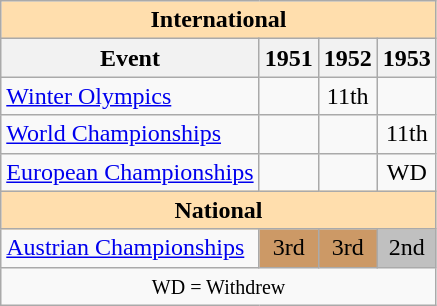<table class="wikitable" style="text-align:center">
<tr>
<th style="background-color: #ffdead; " colspan=4 align=center>International</th>
</tr>
<tr>
<th>Event</th>
<th>1951</th>
<th>1952</th>
<th>1953</th>
</tr>
<tr>
<td align=left><a href='#'>Winter Olympics</a></td>
<td></td>
<td>11th</td>
<td></td>
</tr>
<tr>
<td align=left><a href='#'>World Championships</a></td>
<td></td>
<td></td>
<td>11th</td>
</tr>
<tr>
<td align=left><a href='#'>European Championships</a></td>
<td></td>
<td></td>
<td>WD</td>
</tr>
<tr>
<th style="background-color: #ffdead; " colspan=4 align=center>National</th>
</tr>
<tr>
<td align=left><a href='#'>Austrian Championships</a></td>
<td bgcolor=cc9966>3rd</td>
<td bgcolor=cc9966>3rd</td>
<td bgcolor=silver>2nd</td>
</tr>
<tr>
<td colspan=4 align=center><small> WD = Withdrew </small></td>
</tr>
</table>
